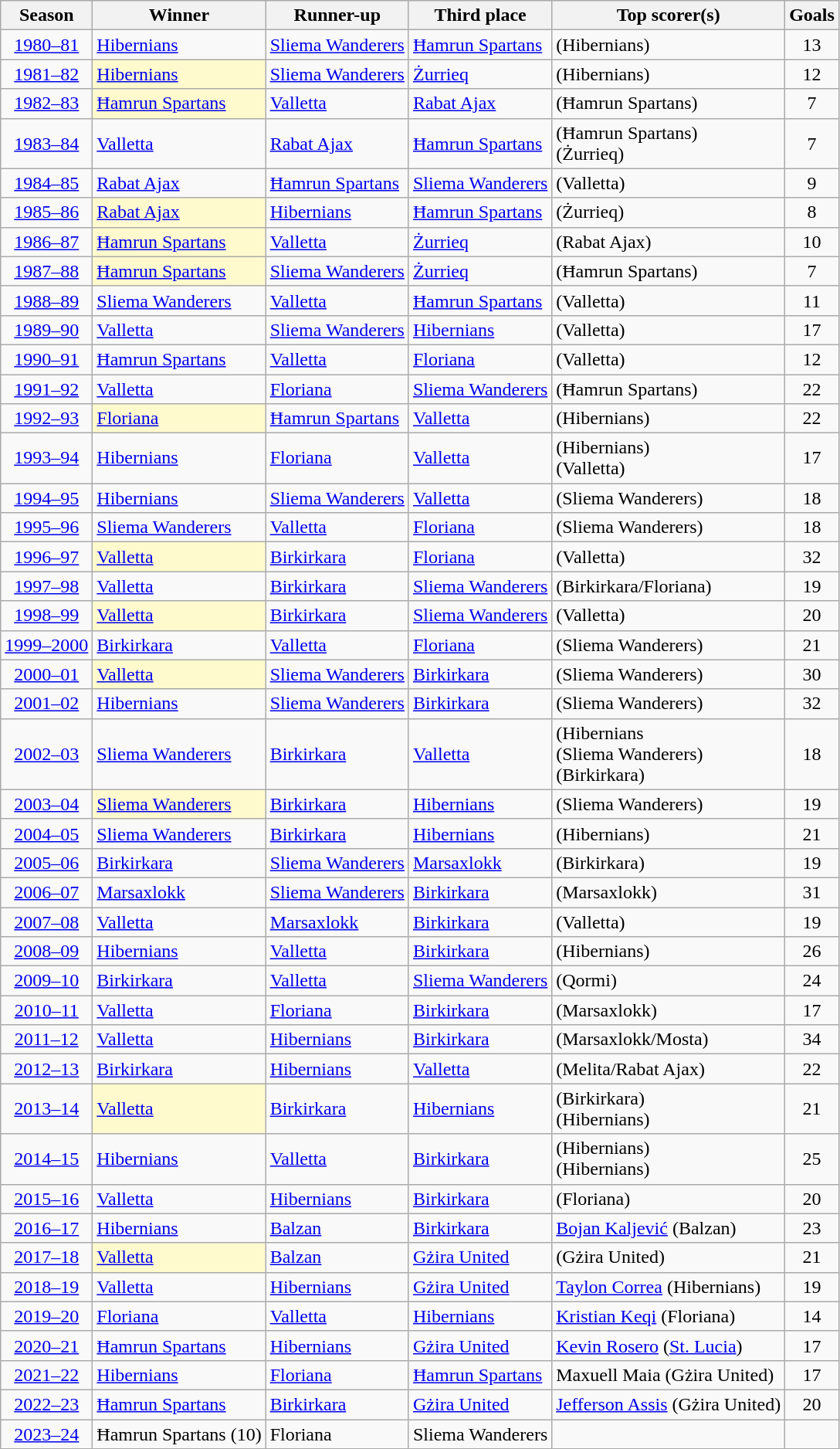<table class="sortable wikitable">
<tr>
<th>Season</th>
<th>Winner</th>
<th>Runner-up</th>
<th>Third place</th>
<th>Top scorer(s)</th>
<th>Goals</th>
</tr>
<tr>
<td align="center"><a href='#'>1980–81</a></td>
<td><a href='#'>Hibernians</a> </td>
<td><a href='#'>Sliema Wanderers</a></td>
<td><a href='#'>Ħamrun Spartans</a></td>
<td>  (Hibernians)</td>
<td align="center">13</td>
</tr>
<tr>
<td align="center"><a href='#'>1981–82</a></td>
<td style="background-color:#FFFACD"><a href='#'>Hibernians</a> </td>
<td><a href='#'>Sliema Wanderers</a></td>
<td><a href='#'>Żurrieq</a></td>
<td>  (Hibernians)</td>
<td align="center">12</td>
</tr>
<tr>
<td align="center"><a href='#'>1982–83</a></td>
<td style="background-color:#FFFACD"><a href='#'>Ħamrun Spartans</a> </td>
<td><a href='#'>Valletta</a></td>
<td><a href='#'>Rabat Ajax</a></td>
<td>  (Ħamrun Spartans)</td>
<td align="center">7</td>
</tr>
<tr>
<td align="center"><a href='#'>1983–84</a></td>
<td><a href='#'>Valletta</a> </td>
<td><a href='#'>Rabat Ajax</a></td>
<td><a href='#'>Ħamrun Spartans</a></td>
<td>  (Ħamrun Spartans)<br>  (Żurrieq)</td>
<td align="center">7</td>
</tr>
<tr>
<td align="center"><a href='#'>1984–85</a></td>
<td><a href='#'>Rabat Ajax</a></td>
<td><a href='#'>Ħamrun Spartans</a></td>
<td><a href='#'>Sliema Wanderers</a></td>
<td>  (Valletta)</td>
<td align="center">9</td>
</tr>
<tr>
<td align="center"><a href='#'>1985–86</a></td>
<td style="background-color:#FFFACD"><a href='#'>Rabat Ajax</a> </td>
<td><a href='#'>Hibernians</a></td>
<td><a href='#'>Ħamrun Spartans</a></td>
<td>  (Żurrieq)</td>
<td align="center">8</td>
</tr>
<tr>
<td align="center"><a href='#'>1986–87</a></td>
<td style="background-color:#FFFACD"><a href='#'>Ħamrun Spartans</a> </td>
<td><a href='#'>Valletta</a></td>
<td><a href='#'>Żurrieq</a></td>
<td>  (Rabat Ajax)</td>
<td align="center">10</td>
</tr>
<tr>
<td align="center"><a href='#'>1987–88</a></td>
<td style="background-color:#FFFACD"><a href='#'>Ħamrun Spartans</a> </td>
<td><a href='#'>Sliema Wanderers</a></td>
<td><a href='#'>Żurrieq</a></td>
<td>  (Ħamrun Spartans)</td>
<td align="center">7</td>
</tr>
<tr>
<td align="center"><a href='#'>1988–89</a></td>
<td><a href='#'>Sliema Wanderers</a> </td>
<td><a href='#'>Valletta</a></td>
<td><a href='#'>Ħamrun Spartans</a></td>
<td>  (Valletta)</td>
<td align="center">11</td>
</tr>
<tr>
<td align="center"><a href='#'>1989–90</a></td>
<td><a href='#'>Valletta</a> </td>
<td><a href='#'>Sliema Wanderers</a></td>
<td><a href='#'>Hibernians</a></td>
<td>  (Valletta)</td>
<td align="center">17</td>
</tr>
<tr>
<td align="center"><a href='#'>1990–91</a></td>
<td><a href='#'>Ħamrun Spartans</a> </td>
<td><a href='#'>Valletta</a></td>
<td><a href='#'>Floriana</a></td>
<td>  (Valletta)</td>
<td align="center">12</td>
</tr>
<tr>
<td align="center"><a href='#'>1991–92</a></td>
<td><a href='#'>Valletta</a> </td>
<td><a href='#'>Floriana</a></td>
<td><a href='#'>Sliema Wanderers</a></td>
<td>  (Ħamrun Spartans)</td>
<td align="center">22</td>
</tr>
<tr>
<td align="center"><a href='#'>1992–93</a></td>
<td style="background-color:#FFFACD"><a href='#'>Floriana</a> </td>
<td><a href='#'>Ħamrun Spartans</a></td>
<td><a href='#'>Valletta</a></td>
<td>  (Hibernians)</td>
<td align="center">22</td>
</tr>
<tr>
<td align="center"><a href='#'>1993–94</a></td>
<td><a href='#'>Hibernians</a> </td>
<td><a href='#'>Floriana</a></td>
<td><a href='#'>Valletta</a></td>
<td>  (Hibernians)<br>  (Valletta)</td>
<td align="center">17</td>
</tr>
<tr>
<td align="center"><a href='#'>1994–95</a></td>
<td><a href='#'>Hibernians</a> </td>
<td><a href='#'>Sliema Wanderers</a></td>
<td><a href='#'>Valletta</a></td>
<td>  (Sliema Wanderers)</td>
<td align="center">18</td>
</tr>
<tr>
<td align="center"><a href='#'>1995–96</a></td>
<td><a href='#'>Sliema Wanderers</a> </td>
<td><a href='#'>Valletta</a></td>
<td><a href='#'>Floriana</a></td>
<td>  (Sliema Wanderers)</td>
<td align="center">18</td>
</tr>
<tr>
<td align="center"><a href='#'>1996–97</a></td>
<td style="background-color:#FFFACD"><a href='#'>Valletta</a> </td>
<td><a href='#'>Birkirkara</a></td>
<td><a href='#'>Floriana</a></td>
<td>  (Valletta)</td>
<td align="center">32</td>
</tr>
<tr>
<td align="center"><a href='#'>1997–98</a></td>
<td><a href='#'>Valletta</a> </td>
<td><a href='#'>Birkirkara</a></td>
<td><a href='#'>Sliema Wanderers</a></td>
<td>  (Birkirkara/Floriana)</td>
<td align="center">19</td>
</tr>
<tr>
<td align="center"><a href='#'>1998–99</a></td>
<td style="background-color:#FFFACD"><a href='#'>Valletta</a> </td>
<td><a href='#'>Birkirkara</a></td>
<td><a href='#'>Sliema Wanderers</a></td>
<td>  (Valletta)</td>
<td align="center">20</td>
</tr>
<tr>
<td align="center"><a href='#'>1999–2000</a></td>
<td><a href='#'>Birkirkara</a></td>
<td><a href='#'>Valletta</a></td>
<td><a href='#'>Floriana</a></td>
<td>  (Sliema Wanderers)</td>
<td align="center">21</td>
</tr>
<tr>
<td align="center"><a href='#'>2000–01</a></td>
<td style="background-color:#FFFACD"><a href='#'>Valletta</a> </td>
<td><a href='#'>Sliema Wanderers</a></td>
<td><a href='#'>Birkirkara</a></td>
<td>  (Sliema Wanderers)</td>
<td align="center">30</td>
</tr>
<tr>
<td align="center"><a href='#'>2001–02</a></td>
<td><a href='#'>Hibernians</a> </td>
<td><a href='#'>Sliema Wanderers</a></td>
<td><a href='#'>Birkirkara</a></td>
<td>  (Sliema Wanderers)</td>
<td align="center">32</td>
</tr>
<tr>
<td align="center"><a href='#'>2002–03</a></td>
<td><a href='#'>Sliema Wanderers</a> </td>
<td><a href='#'>Birkirkara</a></td>
<td><a href='#'>Valletta</a></td>
<td>  (Hibernians<br>  (Sliema Wanderers)<br>  (Birkirkara)</td>
<td align="center">18</td>
</tr>
<tr>
<td align="center"><a href='#'>2003–04</a></td>
<td style="background-color:#FFFACD"><a href='#'>Sliema Wanderers</a> </td>
<td><a href='#'>Birkirkara</a></td>
<td><a href='#'>Hibernians</a></td>
<td>  (Sliema Wanderers)</td>
<td align="center">19</td>
</tr>
<tr>
<td align="center"><a href='#'>2004–05</a></td>
<td><a href='#'>Sliema Wanderers</a> </td>
<td><a href='#'>Birkirkara</a></td>
<td><a href='#'>Hibernians</a></td>
<td>  (Hibernians)</td>
<td align="center">21</td>
</tr>
<tr>
<td align="center"><a href='#'>2005–06</a></td>
<td><a href='#'>Birkirkara</a> </td>
<td><a href='#'>Sliema Wanderers</a></td>
<td><a href='#'>Marsaxlokk</a></td>
<td>  (Birkirkara)</td>
<td align="center">19</td>
</tr>
<tr>
<td align="center"><a href='#'>2006–07</a></td>
<td><a href='#'>Marsaxlokk</a></td>
<td><a href='#'>Sliema Wanderers</a></td>
<td><a href='#'>Birkirkara</a></td>
<td>  (Marsaxlokk)</td>
<td align="center">31</td>
</tr>
<tr>
<td align="center"><a href='#'>2007–08</a></td>
<td><a href='#'>Valletta</a> </td>
<td><a href='#'>Marsaxlokk</a></td>
<td><a href='#'>Birkirkara</a></td>
<td>  (Valletta)</td>
<td align="center">19</td>
</tr>
<tr>
<td align="center"><a href='#'>2008–09</a></td>
<td><a href='#'>Hibernians</a> </td>
<td><a href='#'>Valletta</a></td>
<td><a href='#'>Birkirkara</a></td>
<td>  (Hibernians)</td>
<td align="center">26</td>
</tr>
<tr>
<td align="center"><a href='#'>2009–10</a></td>
<td><a href='#'>Birkirkara</a> </td>
<td><a href='#'>Valletta</a></td>
<td><a href='#'>Sliema Wanderers</a></td>
<td>  (Qormi)</td>
<td align="center">24</td>
</tr>
<tr>
<td align="center"><a href='#'>2010–11</a></td>
<td><a href='#'>Valletta</a> </td>
<td><a href='#'>Floriana</a></td>
<td><a href='#'>Birkirkara</a></td>
<td>  (Marsaxlokk)</td>
<td align="center">17</td>
</tr>
<tr>
<td align="center"><a href='#'>2011–12</a></td>
<td><a href='#'>Valletta</a> </td>
<td><a href='#'>Hibernians</a></td>
<td><a href='#'>Birkirkara</a></td>
<td>  (Marsaxlokk/Mosta)</td>
<td align="center">34</td>
</tr>
<tr>
<td align="center"><a href='#'>2012–13</a></td>
<td><a href='#'>Birkirkara</a> </td>
<td><a href='#'>Hibernians</a></td>
<td><a href='#'>Valletta</a></td>
<td>  (Melita/Rabat Ajax)</td>
<td align="center">22</td>
</tr>
<tr>
<td align="center"><a href='#'>2013–14</a></td>
<td style="background-color:#FFFACD"><a href='#'>Valletta</a> </td>
<td><a href='#'>Birkirkara</a></td>
<td><a href='#'>Hibernians</a></td>
<td>  (Birkirkara)<br>  (Hibernians)</td>
<td align="center">21</td>
</tr>
<tr>
<td align="center"><a href='#'>2014–15</a></td>
<td><a href='#'>Hibernians</a> </td>
<td><a href='#'>Valletta</a></td>
<td><a href='#'>Birkirkara</a></td>
<td>  (Hibernians)<br>  (Hibernians)</td>
<td align="center">25</td>
</tr>
<tr>
<td align="center"><a href='#'>2015–16</a></td>
<td><a href='#'>Valletta</a> </td>
<td><a href='#'>Hibernians</a></td>
<td><a href='#'>Birkirkara</a></td>
<td>  (Floriana)</td>
<td align="center">20</td>
</tr>
<tr>
<td align="center"><a href='#'>2016–17</a></td>
<td><a href='#'>Hibernians</a> </td>
<td><a href='#'>Balzan</a></td>
<td><a href='#'>Birkirkara</a></td>
<td> <a href='#'>Bojan Kaljević</a> (Balzan)</td>
<td align="center">23</td>
</tr>
<tr>
<td align="center"><a href='#'>2017–18</a></td>
<td style="background-color:#FFFACD"><a href='#'>Valletta</a> </td>
<td><a href='#'>Balzan</a></td>
<td><a href='#'>Gżira United</a></td>
<td>  (Gżira United)</td>
<td align="center">21</td>
</tr>
<tr>
<td align="center"><a href='#'>2018–19</a></td>
<td><a href='#'>Valletta</a> </td>
<td><a href='#'>Hibernians</a></td>
<td><a href='#'>Gżira United</a></td>
<td> <a href='#'>Taylon Correa</a> (Hibernians)</td>
<td align="center">19</td>
</tr>
<tr>
<td align="center"><a href='#'>2019–20</a></td>
<td><a href='#'>Floriana</a> </td>
<td><a href='#'>Valletta</a></td>
<td><a href='#'>Hibernians</a></td>
<td> <a href='#'>Kristian Keqi</a> (Floriana)</td>
<td align="center">14</td>
</tr>
<tr>
<td align="center"><a href='#'>2020–21</a></td>
<td><a href='#'>Ħamrun Spartans</a> </td>
<td><a href='#'>Hibernians</a></td>
<td><a href='#'>Gżira United</a></td>
<td> <a href='#'>Kevin Rosero</a> (<a href='#'>St. Lucia</a>)</td>
<td align="center">17</td>
</tr>
<tr>
<td align="center"><a href='#'>2021–22</a></td>
<td><a href='#'>Hibernians</a> </td>
<td><a href='#'>Floriana</a></td>
<td><a href='#'>Ħamrun Spartans</a></td>
<td> Maxuell Maia (Gżira United)</td>
<td align="center">17</td>
</tr>
<tr>
<td align="center"><a href='#'>2022–23</a></td>
<td><a href='#'>Ħamrun Spartans</a> </td>
<td><a href='#'>Birkirkara</a></td>
<td><a href='#'>Gżira United</a></td>
<td> <a href='#'>Jefferson Assis</a> (Gżira United)</td>
<td align="center">20</td>
</tr>
<tr>
<td align="center"><a href='#'>2023–24</a></td>
<td>Ħamrun Spartans (10)</td>
<td>Floriana</td>
<td>Sliema Wanderers</td>
<td></td>
<td align="center"></td>
</tr>
</table>
